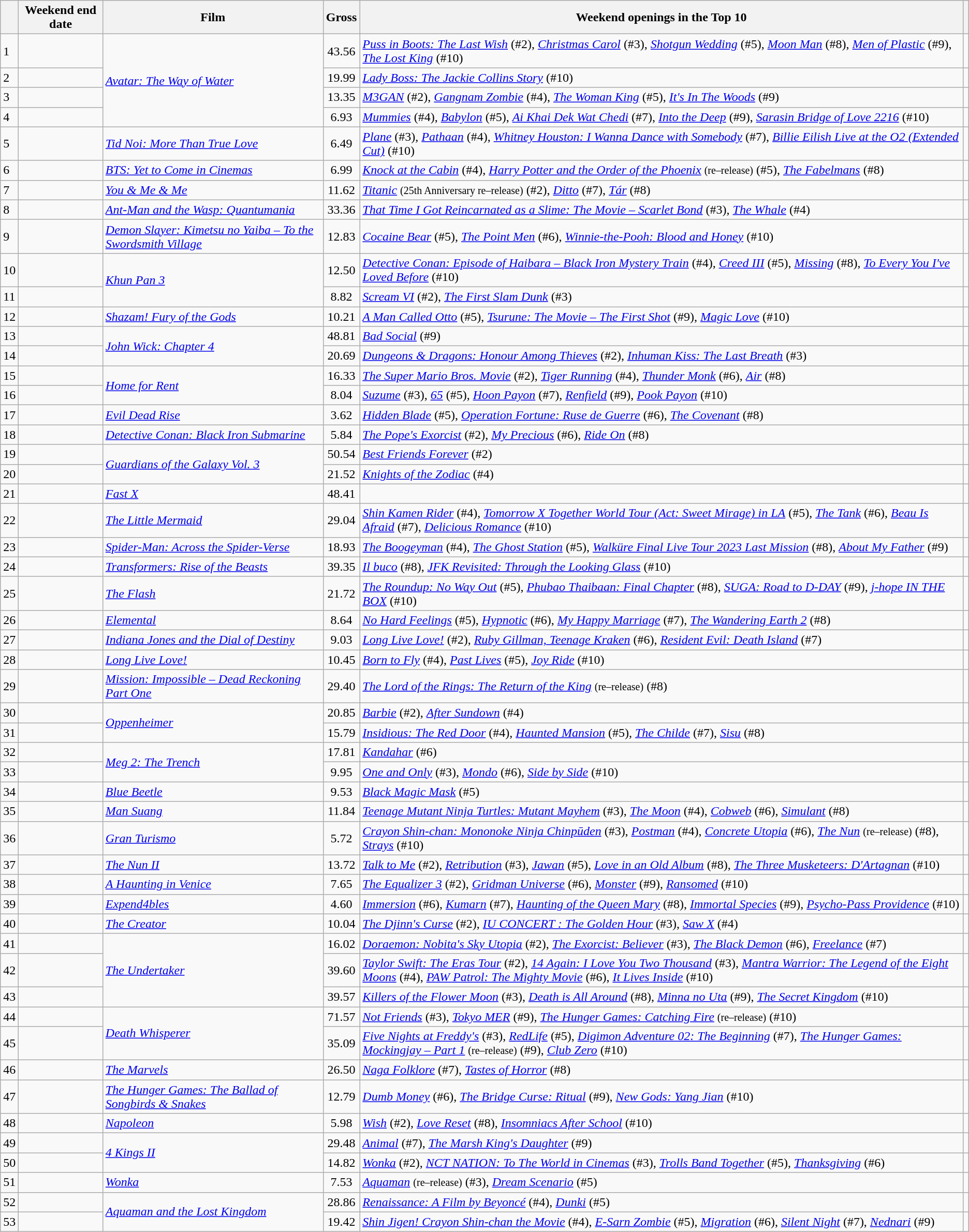<table class="wikitable sortable">
<tr>
<th></th>
<th>Weekend end date</th>
<th>Film</th>
<th>Gross<br></th>
<th>Weekend openings in the Top 10</th>
<th class="unsortable"></th>
</tr>
<tr>
<td>1</td>
<td></td>
<td rowspan="4"><em><a href='#'>Avatar: The Way of Water</a></em></td>
<td style="text-align:center;">43.56</td>
<td><em><a href='#'>Puss in Boots: The Last Wish</a></em> (#2), <em><a href='#'>Christmas Carol</a></em> (#3), <em><a href='#'>Shotgun Wedding</a></em> (#5), <em><a href='#'>Moon Man</a></em> (#8), <em><a href='#'>Men of Plastic</a></em> (#9), <em><a href='#'>The Lost King</a></em> (#10)</td>
<td style="text-align:center;"></td>
</tr>
<tr>
<td>2</td>
<td></td>
<td style="text-align:center;">19.99</td>
<td><em><a href='#'>Lady Boss: The Jackie Collins Story</a></em> (#10)</td>
<td style="text-align:center;"></td>
</tr>
<tr>
<td>3</td>
<td></td>
<td style="text-align:center;">13.35</td>
<td><em><a href='#'>M3GAN</a></em> (#2), <em><a href='#'>Gangnam Zombie</a></em> (#4), <em><a href='#'>The Woman King</a></em> (#5), <em><a href='#'>It's In The Woods</a></em> (#9)</td>
<td style="text-align:center;"></td>
</tr>
<tr>
<td>4</td>
<td></td>
<td style="text-align:center;">6.93</td>
<td><em><a href='#'>Mummies</a></em> (#4), <em><a href='#'>Babylon</a></em> (#5), <em><a href='#'>Ai Khai Dek Wat Chedi</a></em> (#7), <em><a href='#'>Into the Deep</a></em> (#9), <em><a href='#'>Sarasin Bridge of Love 2216</a></em> (#10)</td>
<td style="text-align:center;"></td>
</tr>
<tr>
<td>5</td>
<td></td>
<td><em><a href='#'>Tid Noi: More Than True Love</a></em></td>
<td style="text-align:center;">6.49</td>
<td><em><a href='#'>Plane</a></em> (#3), <em><a href='#'>Pathaan</a></em> (#4), <em><a href='#'>Whitney Houston: I Wanna Dance with Somebody</a></em> (#7), <em><a href='#'>Billie Eilish Live at the O2 (Extended Cut)</a></em> (#10)</td>
<td style="text-align:center;"></td>
</tr>
<tr>
<td>6</td>
<td></td>
<td><em><a href='#'>BTS: Yet to Come in Cinemas</a></em></td>
<td style="text-align:center;">6.99</td>
<td><em><a href='#'>Knock at the Cabin</a></em> (#4), <em><a href='#'>Harry Potter and the Order of the Phoenix</a></em> <small>(re–release)</small> (#5), <em><a href='#'>The Fabelmans</a></em> (#8)</td>
<td style="text-align:center;"></td>
</tr>
<tr>
<td>7</td>
<td></td>
<td><em><a href='#'>You & Me & Me</a></em></td>
<td style="text-align:center;">11.62</td>
<td><em><a href='#'>Titanic</a></em> <small>(25th Anniversary re–release)</small> (#2), <em><a href='#'>Ditto</a></em> (#7), <em><a href='#'>Tár</a></em> (#8)</td>
<td style="text-align:center;"></td>
</tr>
<tr>
<td>8</td>
<td></td>
<td><em><a href='#'>Ant-Man and the Wasp: Quantumania</a></em></td>
<td style="text-align:center;">33.36</td>
<td><em><a href='#'>That Time I Got Reincarnated as a Slime: The Movie – Scarlet Bond</a></em> (#3), <em><a href='#'>The Whale</a></em> (#4)</td>
<td style="text-align:center;"></td>
</tr>
<tr>
<td>9</td>
<td></td>
<td><em><a href='#'>Demon Slayer: Kimetsu no Yaiba – To the Swordsmith Village</a></em></td>
<td style="text-align:center;">12.83</td>
<td><em><a href='#'>Cocaine Bear</a></em> (#5), <em><a href='#'>The Point Men</a></em> (#6), <em><a href='#'>Winnie-the-Pooh: Blood and Honey</a></em> (#10)</td>
<td style="text-align:center;"></td>
</tr>
<tr>
<td>10</td>
<td></td>
<td rowspan="2"><em><a href='#'>Khun Pan 3</a></em></td>
<td style="text-align:center;">12.50</td>
<td><em><a href='#'>Detective Conan: Episode of Haibara – Black Iron Mystery Train</a></em> (#4), <em><a href='#'>Creed III</a></em> (#5), <em><a href='#'>Missing</a></em> (#8), <em><a href='#'>To Every You I've Loved Before</a></em> (#10)</td>
<td style="text-align:center;"></td>
</tr>
<tr>
<td>11</td>
<td></td>
<td style="text-align:center;">8.82</td>
<td><em><a href='#'>Scream VI</a></em> (#2), <em><a href='#'>The First Slam Dunk</a></em> (#3)</td>
<td style="text-align:center;"></td>
</tr>
<tr>
<td>12</td>
<td></td>
<td><em><a href='#'>Shazam! Fury of the Gods</a></em></td>
<td style="text-align:center;">10.21</td>
<td><em><a href='#'>A Man Called Otto</a></em> (#5), <em><a href='#'>Tsurune: The Movie – The First Shot</a></em> (#9), <em><a href='#'>Magic Love</a></em> (#10)</td>
<td style="text-align:center;"></td>
</tr>
<tr>
<td>13</td>
<td></td>
<td rowspan="2"><em><a href='#'>John Wick: Chapter 4</a></em></td>
<td style="text-align:center;">48.81</td>
<td><em><a href='#'>Bad Social</a></em> (#9)</td>
<td style="text-align:center;"></td>
</tr>
<tr>
<td>14</td>
<td></td>
<td style="text-align:center;">20.69</td>
<td><em><a href='#'>Dungeons & Dragons: Honour Among Thieves</a></em> (#2), <em><a href='#'>Inhuman Kiss: The Last Breath</a></em> (#3)</td>
<td style="text-align:center;"></td>
</tr>
<tr>
<td>15</td>
<td></td>
<td rowspan="2"><em><a href='#'>Home for Rent</a></em></td>
<td style="text-align:center;">16.33</td>
<td><em><a href='#'>The Super Mario Bros. Movie</a></em> (#2), <em><a href='#'>Tiger Running</a></em> (#4), <em><a href='#'>Thunder Monk</a></em> (#6), <em><a href='#'>Air</a></em> (#8)</td>
<td style="text-align:center;"></td>
</tr>
<tr>
<td>16</td>
<td></td>
<td style="text-align:center;">8.04</td>
<td><em><a href='#'>Suzume</a></em> (#3), <em><a href='#'>65</a></em> (#5), <em><a href='#'>Hoon Payon</a></em> (#7), <em><a href='#'>Renfield</a></em> (#9), <em><a href='#'>Pook Payon</a></em> (#10)</td>
<td style="text-align:center;"></td>
</tr>
<tr>
<td>17</td>
<td></td>
<td><em><a href='#'>Evil Dead Rise</a></em></td>
<td style="text-align:center;">3.62</td>
<td><em><a href='#'>Hidden Blade</a></em> (#5), <em><a href='#'>Operation Fortune: Ruse de Guerre</a></em> (#6), <em><a href='#'>The Covenant</a></em> (#8)</td>
<td style="text-align:center;"></td>
</tr>
<tr>
<td>18</td>
<td></td>
<td><em><a href='#'>Detective Conan: Black Iron Submarine</a></em></td>
<td style="text-align:center;">5.84</td>
<td><em><a href='#'>The Pope's Exorcist</a></em> (#2), <em><a href='#'>My Precious</a></em> (#6), <em><a href='#'>Ride On</a></em> (#8)</td>
<td style="text-align:center;"></td>
</tr>
<tr>
<td>19</td>
<td></td>
<td rowspan="2"><em><a href='#'>Guardians of the Galaxy Vol. 3</a></em></td>
<td style="text-align:center;">50.54</td>
<td><em><a href='#'>Best Friends Forever</a></em> (#2)</td>
<td style="text-align:center;"></td>
</tr>
<tr>
<td>20</td>
<td></td>
<td style="text-align:center;">21.52</td>
<td><em><a href='#'>Knights of the Zodiac</a></em> (#4)</td>
<td style="text-align:center;"></td>
</tr>
<tr>
<td>21</td>
<td></td>
<td><em><a href='#'>Fast X</a></em></td>
<td style="text-align:center;">48.41</td>
<td></td>
<td style="text-align:center;"></td>
</tr>
<tr>
<td>22</td>
<td></td>
<td><em><a href='#'>The Little Mermaid</a></em></td>
<td style="text-align:center;">29.04</td>
<td><em><a href='#'>Shin Kamen Rider</a></em> (#4), <em><a href='#'>Tomorrow X Together World Tour (Act: Sweet Mirage) in LA</a></em> (#5), <em><a href='#'>The Tank</a></em> (#6), <em><a href='#'>Beau Is Afraid</a></em> (#7), <em><a href='#'>Delicious Romance</a></em> (#10)</td>
<td style="text-align:center;"></td>
</tr>
<tr>
<td>23</td>
<td></td>
<td><em><a href='#'>Spider-Man: Across the Spider-Verse</a></em></td>
<td style="text-align:center;">18.93</td>
<td><em><a href='#'>The Boogeyman</a></em> (#4), <em><a href='#'>The Ghost Station</a></em> (#5), <em><a href='#'>Walküre Final Live Tour 2023 Last Mission</a></em> (#8), <em><a href='#'>About My Father</a></em> (#9)</td>
<td style="text-align:center;"></td>
</tr>
<tr>
<td>24</td>
<td></td>
<td><em><a href='#'>Transformers: Rise of the Beasts</a></em></td>
<td style="text-align:center;">39.35</td>
<td><em><a href='#'>Il buco</a></em> (#8), <em><a href='#'>JFK Revisited: Through the Looking Glass</a></em> (#10)</td>
<td style="text-align:center;"></td>
</tr>
<tr>
<td>25</td>
<td></td>
<td><em><a href='#'>The Flash</a></em></td>
<td style="text-align:center;">21.72</td>
<td><em><a href='#'>The Roundup: No Way Out</a></em> (#5), <em><a href='#'>Phubao Thaibaan: Final Chapter</a></em> (#8), <em><a href='#'>SUGA: Road to D-DAY</a></em> (#9), <em><a href='#'>j-hope IN THE BOX</a></em> (#10)</td>
<td style="text-align:center;"></td>
</tr>
<tr>
<td>26</td>
<td></td>
<td><em><a href='#'>Elemental</a></em></td>
<td style="text-align:center;">8.64</td>
<td><em><a href='#'>No Hard Feelings</a></em> (#5), <em><a href='#'>Hypnotic</a></em> (#6), <em><a href='#'>My Happy Marriage</a></em> (#7), <em><a href='#'>The Wandering Earth 2</a></em> (#8)</td>
<td style="text-align:center;"></td>
</tr>
<tr>
<td>27</td>
<td></td>
<td><em><a href='#'>Indiana Jones and the Dial of Destiny</a></em></td>
<td style="text-align:center;">9.03</td>
<td><em><a href='#'>Long Live Love!</a></em> (#2), <em><a href='#'>Ruby Gillman, Teenage Kraken</a></em> (#6), <em><a href='#'>Resident Evil: Death Island</a></em> (#7)</td>
<td style="text-align:center;"></td>
</tr>
<tr>
<td>28</td>
<td></td>
<td><em><a href='#'>Long Live Love!</a></em></td>
<td style="text-align:center;">10.45</td>
<td><em><a href='#'>Born to Fly</a></em> (#4), <em><a href='#'>Past Lives</a></em> (#5), <em><a href='#'>Joy Ride</a></em> (#10)</td>
<td style="text-align:center;"></td>
</tr>
<tr>
<td>29</td>
<td></td>
<td><em><a href='#'>Mission: Impossible – Dead Reckoning Part One</a></em></td>
<td style="text-align:center;">29.40</td>
<td><em><a href='#'>The Lord of the Rings: The Return of the King</a></em> <small>(re–release)</small> (#8)</td>
<td style="text-align:center;"></td>
</tr>
<tr>
<td>30</td>
<td></td>
<td rowspan="2"><em><a href='#'>Oppenheimer</a></em></td>
<td style="text-align:center;">20.85</td>
<td><em><a href='#'>Barbie</a></em> (#2), <em><a href='#'>After Sundown</a></em> (#4)</td>
<td style="text-align:center;"></td>
</tr>
<tr>
<td>31</td>
<td></td>
<td style="text-align:center;">15.79</td>
<td><em><a href='#'>Insidious: The Red Door</a></em> (#4), <em><a href='#'>Haunted Mansion</a></em> (#5), <em><a href='#'>The Childe</a></em> (#7), <em><a href='#'>Sisu</a></em> (#8)</td>
<td style="text-align:center;"></td>
</tr>
<tr>
<td>32</td>
<td></td>
<td rowspan="2"><em><a href='#'>Meg 2: The Trench</a></em></td>
<td style="text-align:center;">17.81</td>
<td><em><a href='#'>Kandahar</a></em> (#6)</td>
<td style="text-align:center;"></td>
</tr>
<tr>
<td>33</td>
<td></td>
<td style="text-align:center;">9.95</td>
<td><em><a href='#'>One and Only</a></em> (#3), <em><a href='#'>Mondo</a></em> (#6), <em><a href='#'>Side by Side</a></em> (#10)</td>
<td style="text-align:center;"></td>
</tr>
<tr>
<td>34</td>
<td></td>
<td><em><a href='#'>Blue Beetle</a></em></td>
<td style="text-align:center;">9.53</td>
<td><em><a href='#'>Black Magic Mask</a></em> (#5)</td>
<td style="text-align:center;"></td>
</tr>
<tr>
<td>35</td>
<td></td>
<td><em><a href='#'>Man Suang</a></em></td>
<td style="text-align:center;">11.84</td>
<td><em><a href='#'>Teenage Mutant Ninja Turtles: Mutant Mayhem</a></em> (#3), <em><a href='#'>The Moon</a></em> (#4), <em><a href='#'>Cobweb</a></em> (#6), <em><a href='#'>Simulant</a></em> (#8)</td>
<td style="text-align:center;"></td>
</tr>
<tr>
<td>36</td>
<td></td>
<td><em><a href='#'>Gran Turismo</a></em></td>
<td style="text-align:center;">5.72</td>
<td><em><a href='#'>Crayon Shin-chan: Mononoke Ninja Chinpūden</a></em> (#3), <em><a href='#'>Postman</a></em> (#4), <em><a href='#'>Concrete Utopia</a></em> (#6), <em><a href='#'>The Nun</a></em> <small>(re–release)</small> (#8), <em><a href='#'>Strays</a></em> (#10)</td>
<td style="text-align:center;"></td>
</tr>
<tr>
<td>37</td>
<td></td>
<td><em><a href='#'>The Nun II</a></em></td>
<td style="text-align:center;">13.72</td>
<td><em><a href='#'>Talk to Me</a></em> (#2), <em><a href='#'>Retribution</a></em> (#3), <em><a href='#'>Jawan</a></em> (#5), <em><a href='#'>Love in an Old Album</a></em> (#8), <em><a href='#'>The Three Musketeers: D'Artagnan</a></em> (#10)</td>
<td style="text-align:center;"></td>
</tr>
<tr>
<td>38</td>
<td></td>
<td><em><a href='#'>A Haunting in Venice</a></em></td>
<td style="text-align:center;">7.65</td>
<td><em><a href='#'>The Equalizer 3</a></em> (#2), <em><a href='#'>Gridman Universe</a></em> (#6), <em><a href='#'>Monster</a></em> (#9), <em><a href='#'>Ransomed</a></em> (#10)</td>
<td style="text-align:center;"></td>
</tr>
<tr>
<td>39</td>
<td></td>
<td><em><a href='#'>Expend4bles</a></em></td>
<td style="text-align:center;">4.60</td>
<td><em><a href='#'>Immersion</a></em> (#6), <em><a href='#'>Kumarn</a></em> (#7), <em><a href='#'>Haunting of the Queen Mary</a></em> (#8), <em><a href='#'>Immortal Species</a></em> (#9), <em><a href='#'>Psycho-Pass Providence</a></em> (#10)</td>
<td style="text-align:center;"></td>
</tr>
<tr>
<td>40</td>
<td></td>
<td><em><a href='#'>The Creator</a></em></td>
<td style="text-align:center;">10.04</td>
<td><em><a href='#'>The Djinn's Curse</a></em> (#2), <em><a href='#'>IU CONCERT : The Golden Hour</a></em> (#3), <em><a href='#'>Saw X</a></em> (#4)</td>
<td style="text-align:center;"></td>
</tr>
<tr>
<td>41</td>
<td></td>
<td rowspan="3"><em><a href='#'>The Undertaker</a></em></td>
<td style="text-align:center;">16.02</td>
<td><em><a href='#'>Doraemon: Nobita's Sky Utopia</a></em> (#2), <em><a href='#'>The Exorcist: Believer</a></em> (#3), <em><a href='#'>The Black Demon</a></em> (#6), <em><a href='#'>Freelance</a></em> (#7)</td>
<td style="text-align:center;"></td>
</tr>
<tr>
<td>42</td>
<td></td>
<td style="text-align:center;">39.60</td>
<td><em><a href='#'>Taylor Swift: The Eras Tour</a></em> (#2), <em><a href='#'>14 Again: I Love You Two Thousand</a></em> (#3), <em><a href='#'>Mantra Warrior: The Legend of the Eight Moons</a></em> (#4), <em><a href='#'>PAW Patrol: The Mighty Movie</a></em> (#6), <em><a href='#'>It Lives Inside</a></em> (#10)</td>
<td style="text-align:center;"></td>
</tr>
<tr>
<td>43</td>
<td></td>
<td style="text-align:center;">39.57</td>
<td><em><a href='#'>Killers of the Flower Moon</a></em> (#3), <em><a href='#'>Death is All Around</a></em> (#8), <em><a href='#'>Minna no Uta</a></em> (#9), <em><a href='#'>The Secret Kingdom</a></em> (#10)</td>
<td style="text-align:center;"></td>
</tr>
<tr>
<td>44</td>
<td></td>
<td rowspan="2"><em><a href='#'>Death Whisperer</a></em></td>
<td style="text-align:center;">71.57</td>
<td><em><a href='#'>Not Friends</a></em> (#3), <em><a href='#'>Tokyo MER</a></em> (#9), <em><a href='#'>The Hunger Games: Catching Fire</a></em> <small>(re–release)</small> (#10)</td>
<td style="text-align:center;"></td>
</tr>
<tr>
<td>45</td>
<td></td>
<td style="text-align:center;">35.09</td>
<td><em><a href='#'>Five Nights at Freddy's</a></em> (#3), <em><a href='#'>RedLife</a></em> (#5), <em><a href='#'>Digimon Adventure 02: The Beginning</a></em> (#7), <em><a href='#'>The Hunger Games: Mockingjay – Part 1</a></em> <small>(re–release)</small> (#9), <em><a href='#'>Club Zero</a></em> (#10)</td>
<td style="text-align:center;"></td>
</tr>
<tr>
<td>46</td>
<td></td>
<td><em><a href='#'>The Marvels</a></em></td>
<td style="text-align:center;">26.50</td>
<td><em><a href='#'>Naga Folklore</a></em> (#7), <em><a href='#'>Tastes of Horror</a></em> (#8)</td>
<td style="text-align:center;"></td>
</tr>
<tr>
<td>47</td>
<td></td>
<td><em><a href='#'>The Hunger Games: The Ballad of Songbirds & Snakes</a></em></td>
<td style="text-align:center;">12.79</td>
<td><em><a href='#'>Dumb Money</a></em> (#6), <em><a href='#'>The Bridge Curse: Ritual</a></em> (#9), <em><a href='#'>New Gods: Yang Jian</a></em> (#10)</td>
<td style="text-align:center;"></td>
</tr>
<tr>
<td>48</td>
<td></td>
<td><em><a href='#'>Napoleon</a></em></td>
<td style="text-align:center;">5.98</td>
<td><em><a href='#'>Wish</a></em> (#2), <em><a href='#'>Love Reset</a></em> (#8), <em><a href='#'>Insomniacs After School</a></em> (#10)</td>
<td style="text-align:center;"></td>
</tr>
<tr>
<td>49</td>
<td></td>
<td rowspan="2"><em><a href='#'>4 Kings II</a></em></td>
<td style="text-align:center;">29.48</td>
<td><em><a href='#'>Animal</a></em> (#7), <em><a href='#'>The Marsh King's Daughter</a></em> (#9)</td>
<td style="text-align:center;"></td>
</tr>
<tr>
<td>50</td>
<td></td>
<td style="text-align:center;">14.82</td>
<td><em><a href='#'>Wonka</a></em> (#2), <em><a href='#'>NCT NATION: To The World in Cinemas</a></em> (#3), <em><a href='#'>Trolls Band Together</a></em> (#5), <em><a href='#'>Thanksgiving</a></em> (#6)</td>
<td style="text-align:center;"></td>
</tr>
<tr>
<td>51</td>
<td></td>
<td><em><a href='#'>Wonka</a></em></td>
<td style="text-align:center;">7.53</td>
<td><em><a href='#'>Aquaman</a></em> <small>(re–release)</small> (#3), <em><a href='#'>Dream Scenario</a></em> (#5)</td>
<td style="text-align:center;"></td>
</tr>
<tr>
<td>52</td>
<td></td>
<td rowspan="2"><em><a href='#'>Aquaman and the Lost Kingdom</a></em></td>
<td style="text-align:center;">28.86</td>
<td><em><a href='#'>Renaissance: A Film by Beyoncé</a></em> (#4), <em><a href='#'>Dunki</a></em> (#5)</td>
<td style="text-align:center;"></td>
</tr>
<tr>
<td>53</td>
<td></td>
<td style="text-align:center;">19.42</td>
<td><em><a href='#'>Shin Jigen! Crayon Shin-chan the Movie</a></em> (#4), <em><a href='#'>E-Sarn Zombie</a></em> (#5), <em><a href='#'>Migration</a></em> (#6), <em><a href='#'>Silent Night</a></em> (#7), <em><a href='#'>Nednari</a></em> (#9)</td>
<td style="text-align:center;"></td>
</tr>
</table>
